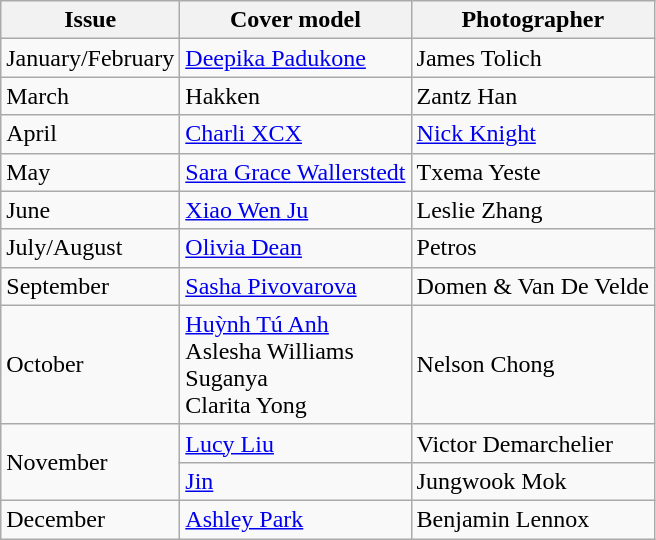<table class="sortable wikitable">
<tr>
<th>Issue</th>
<th>Cover model</th>
<th>Photographer</th>
</tr>
<tr>
<td>January/February</td>
<td><a href='#'>Deepika Padukone</a></td>
<td>James Tolich</td>
</tr>
<tr>
<td>March</td>
<td>Hakken</td>
<td>Zantz Han</td>
</tr>
<tr>
<td>April</td>
<td><a href='#'>Charli XCX</a></td>
<td><a href='#'>Nick Knight</a></td>
</tr>
<tr>
<td>May</td>
<td><a href='#'>Sara Grace Wallerstedt</a></td>
<td>Txema Yeste</td>
</tr>
<tr>
<td>June</td>
<td><a href='#'>Xiao Wen Ju</a></td>
<td>Leslie Zhang</td>
</tr>
<tr>
<td>July/August</td>
<td><a href='#'>Olivia Dean</a></td>
<td>Petros</td>
</tr>
<tr>
<td>September</td>
<td><a href='#'>Sasha Pivovarova</a></td>
<td>Domen & Van De Velde</td>
</tr>
<tr>
<td>October</td>
<td><a href='#'>Huỳnh Tú Anh</a> <br> Aslesha Williams <br> Suganya <br>Clarita Yong</td>
<td>Nelson Chong</td>
</tr>
<tr>
<td rowspan="2">November</td>
<td><a href='#'>Lucy Liu</a></td>
<td>Victor Demarchelier</td>
</tr>
<tr>
<td><a href='#'>Jin</a></td>
<td>Jungwook Mok</td>
</tr>
<tr>
<td>December</td>
<td><a href='#'>Ashley Park</a></td>
<td>Benjamin Lennox</td>
</tr>
</table>
